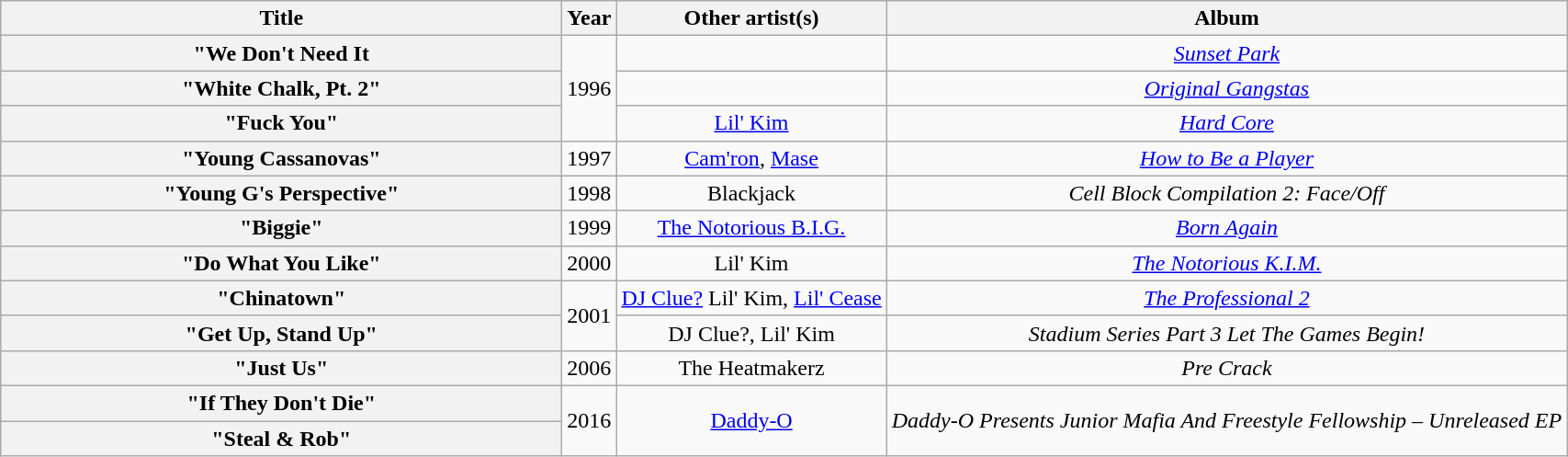<table class="wikitable plainrowheaders" style="text-align:center;">
<tr>
<th scope="col" style="width:25em;">Title</th>
<th scope="col">Year</th>
<th scope="col">Other artist(s)</th>
<th scope="col">Album</th>
</tr>
<tr>
<th scope="row">"We Don't Need It</th>
<td rowspan="3">1996</td>
<td></td>
<td><em><a href='#'>Sunset Park</a></em></td>
</tr>
<tr>
<th scope="row">"White Chalk, Pt. 2"</th>
<td></td>
<td><em><a href='#'>Original Gangstas</a></em></td>
</tr>
<tr>
<th scope="row">"Fuck You"</th>
<td><a href='#'>Lil' Kim</a></td>
<td><em><a href='#'>Hard Core</a></em></td>
</tr>
<tr>
<th scope="row">"Young Cassanovas"</th>
<td>1997</td>
<td><a href='#'>Cam'ron</a>, <a href='#'>Mase</a></td>
<td><em><a href='#'>How to Be a Player</a></em></td>
</tr>
<tr>
<th scope="row">"Young G's Perspective"</th>
<td>1998</td>
<td>Blackjack</td>
<td><em>Cell Block Compilation 2: Face/Off</em></td>
</tr>
<tr>
<th scope="row">"Biggie"</th>
<td>1999</td>
<td><a href='#'>The Notorious B.I.G.</a></td>
<td><em><a href='#'>Born Again</a></em></td>
</tr>
<tr>
<th scope="row">"Do What You Like"</th>
<td>2000</td>
<td>Lil' Kim</td>
<td><em><a href='#'>The Notorious K.I.M.</a></em></td>
</tr>
<tr>
<th scope="row">"Chinatown"</th>
<td rowspan="2">2001</td>
<td><a href='#'>DJ Clue?</a> Lil' Kim, <a href='#'>Lil' Cease</a></td>
<td><em><a href='#'>The Professional 2</a></em></td>
</tr>
<tr>
<th scope="row">"Get Up, Stand Up"</th>
<td>DJ Clue?, Lil' Kim</td>
<td><em> Stadium Series Part 3 Let The Games Begin!</em></td>
</tr>
<tr>
<th scope="row">"Just Us"</th>
<td>2006</td>
<td>The Heatmakerz</td>
<td><em>Pre Crack</em></td>
</tr>
<tr>
<th scope="row">"If They Don't Die"</th>
<td rowspan="2">2016</td>
<td rowspan="2"><a href='#'>Daddy-O</a></td>
<td rowspan="2"><em>Daddy-O Presents Junior Mafia And Freestyle Fellowship – Unreleased EP</em></td>
</tr>
<tr>
<th scope="row">"Steal & Rob"</th>
</tr>
</table>
